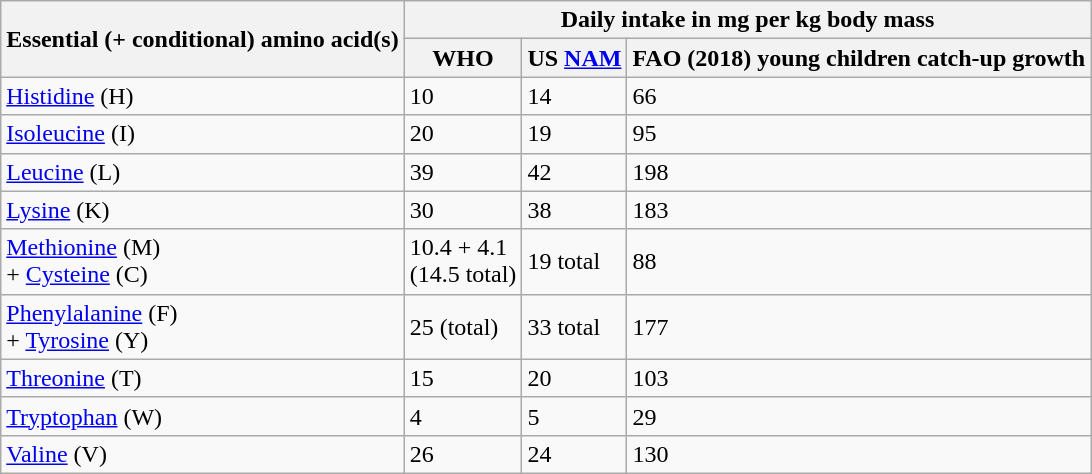<table class="wikitable">
<tr>
<th rowspan="2">Essential (+ conditional) amino acid(s)</th>
<th colspan="3">Daily intake in mg per kg body mass</th>
</tr>
<tr>
<th>WHO</th>
<th>US <a href='#'>NAM</a></th>
<th>FAO (2018) young children catch-up growth</th>
</tr>
<tr>
<td><a href='#'>Histidine</a> (H)</td>
<td>10</td>
<td>14</td>
<td>66</td>
</tr>
<tr>
<td><a href='#'>Isoleucine</a> (I)</td>
<td>20</td>
<td>19</td>
<td>95</td>
</tr>
<tr>
<td><a href='#'>Leucine</a> (L)</td>
<td>39</td>
<td>42</td>
<td>198</td>
</tr>
<tr>
<td><a href='#'>Lysine</a> (K)</td>
<td>30</td>
<td>38</td>
<td>183</td>
</tr>
<tr>
<td><a href='#'>Methionine</a> (M)<br>+ <a href='#'>Cysteine</a> (C)</td>
<td>10.4 + 4.1<br>(14.5 total)</td>
<td>19 total</td>
<td>88</td>
</tr>
<tr>
<td><a href='#'>Phenylalanine</a> (F)<br>+ <a href='#'>Tyrosine</a> (Y)</td>
<td>25 (total)</td>
<td>33 total</td>
<td>177</td>
</tr>
<tr>
<td><a href='#'>Threonine</a> (T)</td>
<td>15</td>
<td>20</td>
<td>103</td>
</tr>
<tr>
<td><a href='#'>Tryptophan</a> (W)</td>
<td>4</td>
<td>5</td>
<td>29</td>
</tr>
<tr>
<td><a href='#'>Valine</a> (V)</td>
<td>26</td>
<td>24</td>
<td>130</td>
</tr>
</table>
